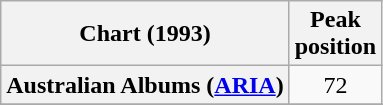<table class="wikitable sortable plainrowheaders" style="text-align:center">
<tr>
<th scope="col">Chart (1993)</th>
<th scope="col">Peak<br>position</th>
</tr>
<tr>
<th scope="row">Australian Albums (<a href='#'>ARIA</a>)</th>
<td>72</td>
</tr>
<tr>
</tr>
<tr>
</tr>
</table>
